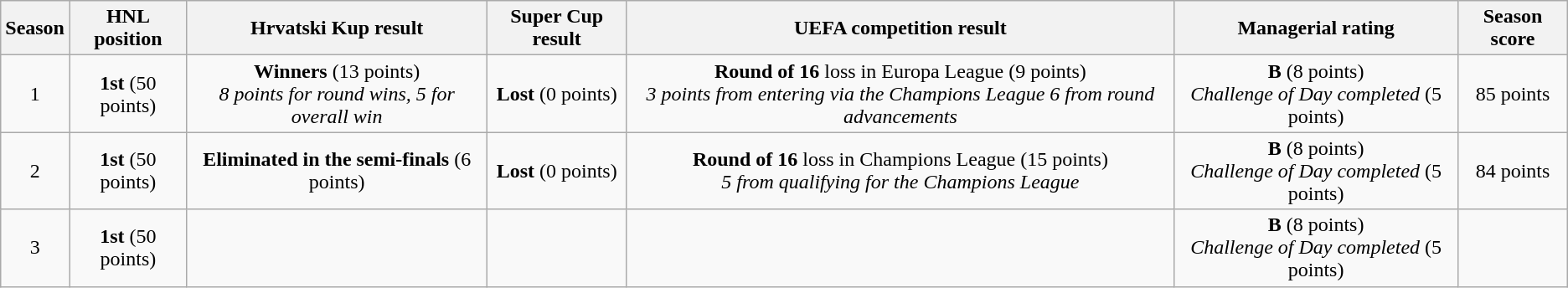<table class="wikitable" style="text-align:center">
<tr>
<th>Season</th>
<th>HNL position</th>
<th>Hrvatski Kup result</th>
<th>Super Cup result</th>
<th>UEFA competition result</th>
<th>Managerial rating</th>
<th>Season score</th>
</tr>
<tr>
<td>1</td>
<td><strong>1st</strong> (50 points)</td>
<td><strong>Winners</strong> (13 points)<br><em>8 points for round wins, 5 for overall win</em></td>
<td><strong>Lost</strong> (0 points)</td>
<td><strong>Round of 16</strong> loss in Europa League (9 points)<br><em>3 points from entering via the Champions League</em>
<em>6 from round advancements</em></td>
<td><strong>B</strong> (8 points)<br><em>Challenge of Day completed</em> (5 points)</td>
<td>85 points</td>
</tr>
<tr>
<td>2</td>
<td><strong>1st</strong> (50 points)</td>
<td><strong>Eliminated in the semi-finals</strong> (6 points)</td>
<td><strong>Lost</strong> (0 points)</td>
<td><strong>Round of 16</strong> loss in Champions League (15 points)<br><em>5 from qualifying for the Champions League</em></td>
<td><strong>B</strong> (8 points)<br><em>Challenge of Day completed</em> (5 points)</td>
<td>84 points</td>
</tr>
<tr>
<td>3</td>
<td><strong>1st</strong> (50 points)</td>
<td></td>
<td></td>
<td></td>
<td><strong>B</strong> (8 points)<br><em>Challenge of Day completed</em> (5 points)</td>
</tr>
</table>
